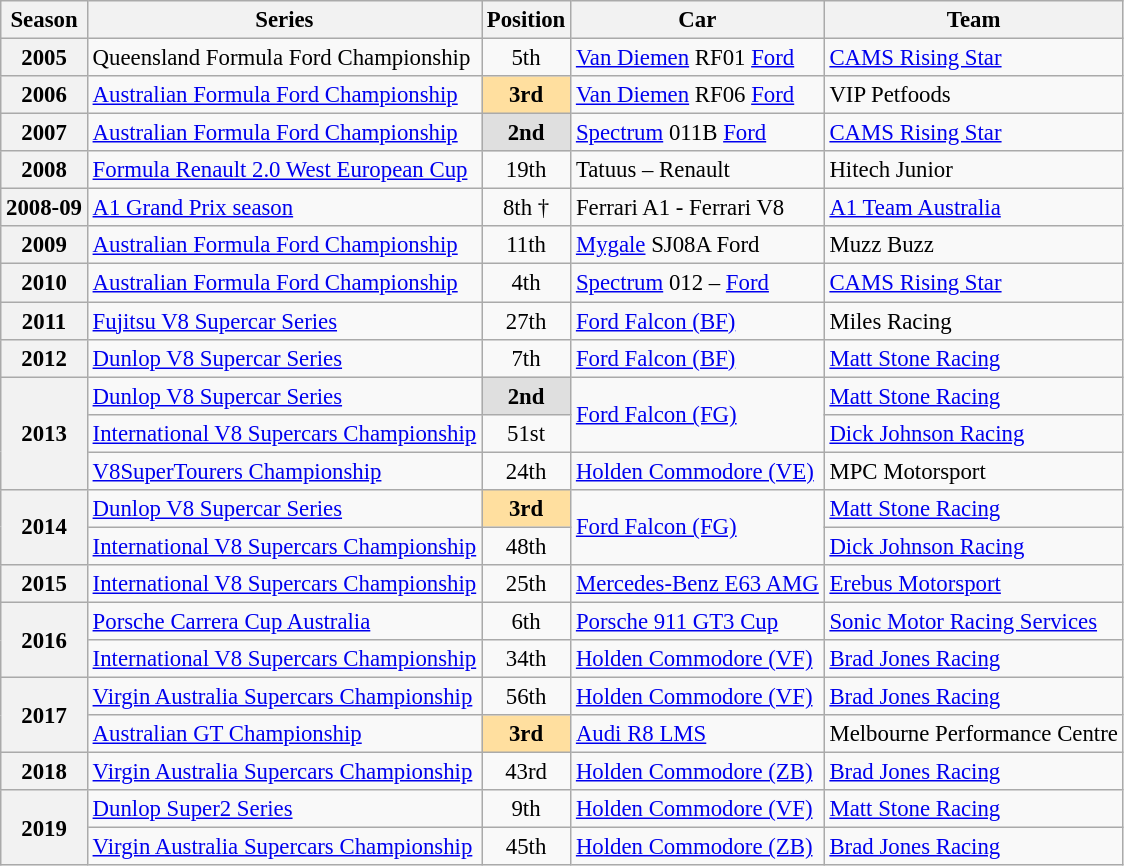<table class="wikitable" style="font-size: 95%;">
<tr>
<th>Season</th>
<th>Series</th>
<th>Position</th>
<th>Car</th>
<th>Team</th>
</tr>
<tr>
<th>2005</th>
<td>Queensland Formula Ford Championship</td>
<td align="center">5th</td>
<td><a href='#'>Van Diemen</a> RF01 <a href='#'>Ford</a></td>
<td><a href='#'>CAMS Rising Star</a></td>
</tr>
<tr>
<th>2006</th>
<td><a href='#'>Australian Formula Ford Championship</a></td>
<td align="center" style="background: #ffdf9f;"><strong>3rd</strong></td>
<td><a href='#'>Van Diemen</a> RF06 <a href='#'>Ford</a></td>
<td>VIP Petfoods</td>
</tr>
<tr>
<th>2007</th>
<td><a href='#'>Australian Formula Ford Championship</a></td>
<td align="center" style="background: #dfdfdf"><strong>2nd</strong></td>
<td><a href='#'>Spectrum</a> 011B <a href='#'>Ford</a></td>
<td><a href='#'>CAMS Rising Star</a></td>
</tr>
<tr>
<th>2008</th>
<td><a href='#'>Formula Renault 2.0 West European Cup</a></td>
<td align="center">19th</td>
<td>Tatuus – Renault</td>
<td>Hitech Junior</td>
</tr>
<tr>
<th>2008-09</th>
<td><a href='#'>A1 Grand Prix season</a></td>
<td align="center">8th †</td>
<td>Ferrari A1 - Ferrari V8</td>
<td><a href='#'>A1 Team Australia</a></td>
</tr>
<tr>
<th>2009</th>
<td><a href='#'>Australian Formula Ford Championship</a></td>
<td align="center">11th</td>
<td><a href='#'>Mygale</a> SJ08A Ford</td>
<td>Muzz Buzz</td>
</tr>
<tr>
<th>2010</th>
<td><a href='#'>Australian Formula Ford Championship</a></td>
<td align="center">4th</td>
<td><a href='#'>Spectrum</a> 012 – <a href='#'>Ford</a></td>
<td><a href='#'>CAMS Rising Star</a></td>
</tr>
<tr>
<th>2011</th>
<td><a href='#'>Fujitsu V8 Supercar Series</a></td>
<td align="center">27th</td>
<td><a href='#'>Ford Falcon (BF)</a></td>
<td>Miles Racing</td>
</tr>
<tr>
<th>2012</th>
<td><a href='#'>Dunlop V8 Supercar Series</a></td>
<td align="center">7th</td>
<td><a href='#'>Ford Falcon (BF)</a></td>
<td><a href='#'>Matt Stone Racing</a></td>
</tr>
<tr>
<th rowspan=3>2013</th>
<td><a href='#'>Dunlop V8 Supercar Series</a></td>
<td align="center" style="background: #dfdfdf"><strong>2nd</strong></td>
<td rowspan=2><a href='#'>Ford Falcon (FG)</a></td>
<td><a href='#'>Matt Stone Racing</a></td>
</tr>
<tr>
<td><a href='#'>International V8 Supercars Championship</a></td>
<td align="center">51st</td>
<td><a href='#'>Dick Johnson Racing</a></td>
</tr>
<tr>
<td><a href='#'>V8SuperTourers Championship</a></td>
<td align="center">24th</td>
<td><a href='#'>Holden Commodore (VE)</a></td>
<td>MPC Motorsport</td>
</tr>
<tr>
<th rowspan=2>2014</th>
<td><a href='#'>Dunlop V8 Supercar Series</a></td>
<td align="center" style="background: #ffdf9f"><strong>3rd</strong></td>
<td rowspan=2><a href='#'>Ford Falcon (FG)</a></td>
<td><a href='#'>Matt Stone Racing</a></td>
</tr>
<tr>
<td><a href='#'>International V8 Supercars Championship</a></td>
<td align="center">48th</td>
<td><a href='#'>Dick Johnson Racing</a></td>
</tr>
<tr>
<th>2015</th>
<td><a href='#'>International V8 Supercars Championship</a></td>
<td align="center">25th</td>
<td><a href='#'>Mercedes-Benz E63 AMG</a></td>
<td><a href='#'>Erebus Motorsport</a></td>
</tr>
<tr>
<th rowspan=2>2016</th>
<td><a href='#'>Porsche Carrera Cup Australia</a></td>
<td align="center">6th</td>
<td><a href='#'>Porsche 911 GT3 Cup</a></td>
<td><a href='#'>Sonic Motor Racing Services</a></td>
</tr>
<tr>
<td><a href='#'>International V8 Supercars Championship</a></td>
<td align="center">34th</td>
<td><a href='#'>Holden Commodore (VF)</a></td>
<td><a href='#'>Brad Jones Racing</a></td>
</tr>
<tr>
<th rowspan=2>2017</th>
<td><a href='#'>Virgin Australia Supercars Championship</a></td>
<td align="center">56th</td>
<td><a href='#'>Holden Commodore (VF)</a></td>
<td><a href='#'>Brad Jones Racing</a></td>
</tr>
<tr>
<td><a href='#'>Australian GT Championship</a></td>
<td align="center" style="background: #ffdf9f"><strong>3rd</strong></td>
<td><a href='#'>Audi R8 LMS</a></td>
<td>Melbourne Performance Centre</td>
</tr>
<tr>
<th>2018</th>
<td><a href='#'>Virgin Australia Supercars Championship</a></td>
<td align="center">43rd</td>
<td><a href='#'>Holden Commodore (ZB)</a></td>
<td><a href='#'>Brad Jones Racing</a></td>
</tr>
<tr>
<th rowspan=2>2019</th>
<td><a href='#'>Dunlop Super2 Series</a></td>
<td align="center">9th</td>
<td><a href='#'>Holden Commodore (VF)</a></td>
<td><a href='#'>Matt Stone Racing</a></td>
</tr>
<tr>
<td><a href='#'>Virgin Australia Supercars Championship</a></td>
<td align="center">45th</td>
<td><a href='#'>Holden Commodore (ZB)</a></td>
<td><a href='#'>Brad Jones Racing</a></td>
</tr>
</table>
